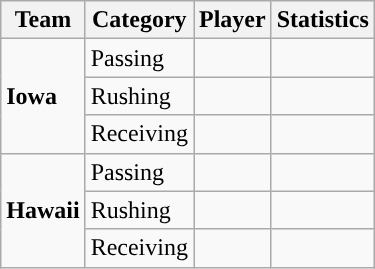<table class="wikitable" style="float: right;">
<tr>
<th>Team</th>
<th>Category</th>
<th>Player</th>
<th>Statistics</th>
</tr>
<tr>
<td rowspan=3><strong>Iowa</strong></td>
<td>Passing</td>
<td></td>
<td></td>
</tr>
<tr>
<td>Rushing</td>
<td></td>
<td></td>
</tr>
<tr>
<td>Receiving</td>
<td></td>
<td></td>
</tr>
<tr>
<td rowspan=3><strong>Hawaii</strong></td>
<td>Passing</td>
<td></td>
<td></td>
</tr>
<tr>
<td>Rushing</td>
<td></td>
<td></td>
</tr>
<tr>
<td>Receiving</td>
<td></td>
<td></td>
</tr>
</table>
